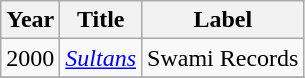<table class="wikitable">
<tr>
<th>Year</th>
<th>Title</th>
<th>Label</th>
</tr>
<tr>
<td>2000</td>
<td><em><a href='#'>Sultans</a></em></td>
<td>Swami Records</td>
</tr>
<tr>
</tr>
</table>
